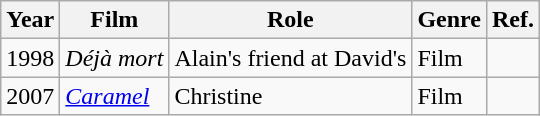<table class="wikitable">
<tr>
<th>Year</th>
<th>Film</th>
<th>Role</th>
<th>Genre</th>
<th>Ref.</th>
</tr>
<tr>
<td>1998</td>
<td><em>Déjà mort</em></td>
<td>Alain's friend at David's</td>
<td>Film</td>
<td></td>
</tr>
<tr>
<td>2007</td>
<td><em><a href='#'>Caramel</a></em></td>
<td>Christine</td>
<td>Film</td>
<td></td>
</tr>
</table>
